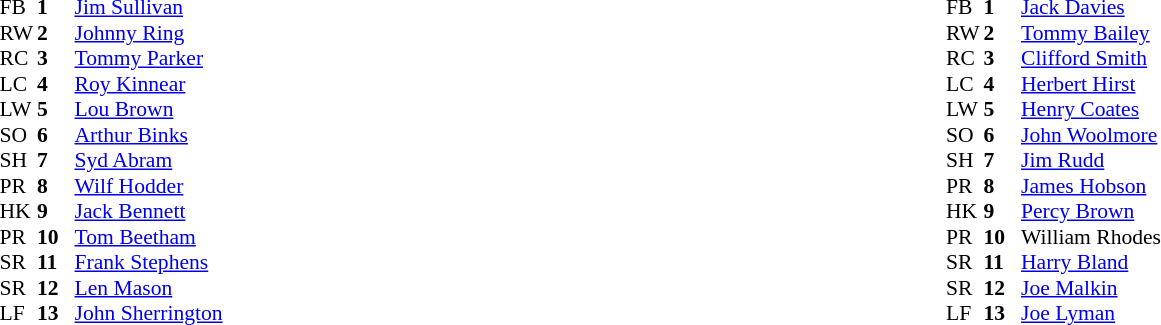<table width="100%">
<tr>
<td valign="top" width="50%"><br><table style="font-size: 90%" cellspacing="0" cellpadding="0">
<tr>
<th width="25"></th>
<th width="25"></th>
</tr>
<tr>
<td>FB</td>
<td><strong>1</strong></td>
<td><a href='#'>Jim Sullivan</a></td>
</tr>
<tr>
<td>RW</td>
<td><strong>2</strong></td>
<td><a href='#'>Johnny Ring</a></td>
</tr>
<tr>
<td>RC</td>
<td><strong>3</strong></td>
<td><a href='#'>Tommy Parker</a></td>
</tr>
<tr>
<td>LC</td>
<td><strong>4</strong></td>
<td><a href='#'>Roy Kinnear</a></td>
</tr>
<tr>
<td>LW</td>
<td><strong>5</strong></td>
<td><a href='#'>Lou Brown</a></td>
</tr>
<tr>
<td>SO</td>
<td><strong>6</strong></td>
<td><a href='#'>Arthur Binks</a></td>
</tr>
<tr>
<td>SH</td>
<td><strong>7</strong></td>
<td><a href='#'>Syd Abram</a></td>
</tr>
<tr>
<td>PR</td>
<td><strong>8</strong></td>
<td><a href='#'>Wilf Hodder</a></td>
</tr>
<tr>
<td>HK</td>
<td><strong>9</strong></td>
<td><a href='#'>Jack Bennett</a></td>
</tr>
<tr>
<td>PR</td>
<td><strong>10</strong></td>
<td><a href='#'>Tom Beetham</a></td>
</tr>
<tr>
<td>SR</td>
<td><strong>11</strong></td>
<td><a href='#'>Frank Stephens</a></td>
</tr>
<tr>
<td>SR</td>
<td><strong>12</strong></td>
<td><a href='#'>Len Mason</a></td>
</tr>
<tr>
<td>LF</td>
<td><strong>13</strong></td>
<td><a href='#'>John Sherrington</a></td>
</tr>
</table>
</td>
<td valign="top" width="50%"><br><table style="font-size: 90%" cellspacing="0" cellpadding="0">
<tr>
<th width="25"></th>
<th width="25"></th>
</tr>
<tr>
<td>FB</td>
<td><strong>1</strong></td>
<td><a href='#'>Jack Davies</a></td>
</tr>
<tr>
<td>RW</td>
<td><strong>2</strong></td>
<td><a href='#'>Tommy Bailey</a></td>
</tr>
<tr>
<td>RC</td>
<td><strong>3</strong></td>
<td><a href='#'>Clifford Smith</a></td>
</tr>
<tr>
<td>LC</td>
<td><strong>4</strong></td>
<td><a href='#'>Herbert Hirst</a></td>
</tr>
<tr>
<td>LW</td>
<td><strong>5</strong></td>
<td><a href='#'>Henry Coates</a></td>
</tr>
<tr>
<td>SO</td>
<td><strong>6</strong></td>
<td><a href='#'>John Woolmore</a></td>
</tr>
<tr>
<td>SH</td>
<td><strong>7</strong></td>
<td><a href='#'>Jim Rudd</a></td>
</tr>
<tr>
<td>PR</td>
<td><strong>8</strong></td>
<td><a href='#'>James Hobson</a></td>
</tr>
<tr>
<td>HK</td>
<td><strong>9</strong></td>
<td><a href='#'>Percy Brown</a></td>
</tr>
<tr>
<td>PR</td>
<td><strong>10</strong></td>
<td>William Rhodes</td>
</tr>
<tr>
<td>SR</td>
<td><strong>11</strong></td>
<td><a href='#'>Harry Bland</a></td>
</tr>
<tr>
<td>SR</td>
<td><strong>12</strong></td>
<td><a href='#'>Joe Malkin</a></td>
</tr>
<tr>
<td>LF</td>
<td><strong>13</strong></td>
<td><a href='#'>Joe Lyman</a></td>
</tr>
</table>
</td>
</tr>
</table>
